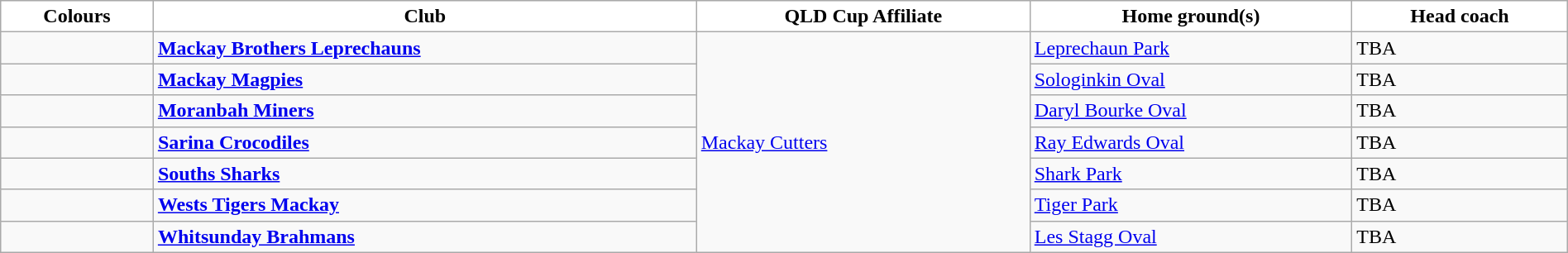<table class="wikitable" style="width:100%; text-align:left">
<tr>
<th style="background:white">Colours</th>
<th style="background:white">Club</th>
<th style="background:white">QLD Cup Affiliate</th>
<th style="background:white">Home ground(s)</th>
<th style="background:white">Head coach</th>
</tr>
<tr>
<td></td>
<td><strong><a href='#'>Mackay Brothers Leprechauns</a></strong></td>
<td rowspan="7"> <a href='#'>Mackay Cutters</a></td>
<td><a href='#'>Leprechaun Park</a></td>
<td>TBA</td>
</tr>
<tr>
<td></td>
<td><strong><a href='#'>Mackay Magpies</a></strong></td>
<td><a href='#'>Sologinkin Oval</a></td>
<td>TBA</td>
</tr>
<tr>
<td></td>
<td><strong><a href='#'>Moranbah Miners</a></strong></td>
<td><a href='#'>Daryl Bourke Oval</a></td>
<td>TBA</td>
</tr>
<tr>
<td></td>
<td><strong><a href='#'>Sarina Crocodiles</a></strong></td>
<td><a href='#'>Ray Edwards Oval</a></td>
<td>TBA</td>
</tr>
<tr>
<td></td>
<td><strong><a href='#'>Souths Sharks</a></strong></td>
<td><a href='#'>Shark Park</a></td>
<td>TBA</td>
</tr>
<tr>
<td></td>
<td><strong><a href='#'>Wests Tigers Mackay</a></strong></td>
<td><a href='#'>Tiger Park</a></td>
<td>TBA</td>
</tr>
<tr>
<td></td>
<td><strong><a href='#'>Whitsunday Brahmans</a></strong></td>
<td><a href='#'>Les Stagg Oval</a></td>
<td>TBA</td>
</tr>
</table>
